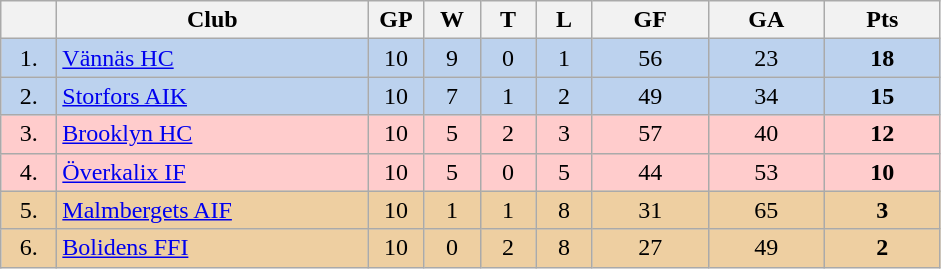<table class="wikitable">
<tr>
<th width="30"></th>
<th width="200">Club</th>
<th width="30">GP</th>
<th width="30">W</th>
<th width="30">T</th>
<th width="30">L</th>
<th width="70">GF</th>
<th width="70">GA</th>
<th width="70">Pts</th>
</tr>
<tr bgcolor="#BCD2EE" align="center">
<td>1.</td>
<td align="left"><a href='#'>Vännäs HC</a></td>
<td>10</td>
<td>9</td>
<td>0</td>
<td>1</td>
<td>56</td>
<td>23</td>
<td><strong>18</strong></td>
</tr>
<tr bgcolor="#BCD2EE" align="center">
<td>2.</td>
<td align="left"><a href='#'>Storfors AIK</a></td>
<td>10</td>
<td>7</td>
<td>1</td>
<td>2</td>
<td>49</td>
<td>34</td>
<td><strong>15</strong></td>
</tr>
<tr bgcolor="#FFCCCC" align="center">
<td>3.</td>
<td align="left"><a href='#'>Brooklyn HC</a></td>
<td>10</td>
<td>5</td>
<td>2</td>
<td>3</td>
<td>57</td>
<td>40</td>
<td><strong>12</strong></td>
</tr>
<tr bgcolor="#FFCCCC" align="center">
<td>4.</td>
<td align="left"><a href='#'>Överkalix IF</a></td>
<td>10</td>
<td>5</td>
<td>0</td>
<td>5</td>
<td>44</td>
<td>53</td>
<td><strong>10</strong></td>
</tr>
<tr bgcolor="#EECFA1" align="center">
<td>5.</td>
<td align="left"><a href='#'>Malmbergets AIF</a></td>
<td>10</td>
<td>1</td>
<td>1</td>
<td>8</td>
<td>31</td>
<td>65</td>
<td><strong>3</strong></td>
</tr>
<tr bgcolor="#EECFA1" align="center">
<td>6.</td>
<td align="left"><a href='#'>Bolidens FFI</a></td>
<td>10</td>
<td>0</td>
<td>2</td>
<td>8</td>
<td>27</td>
<td>49</td>
<td><strong>2</strong></td>
</tr>
</table>
